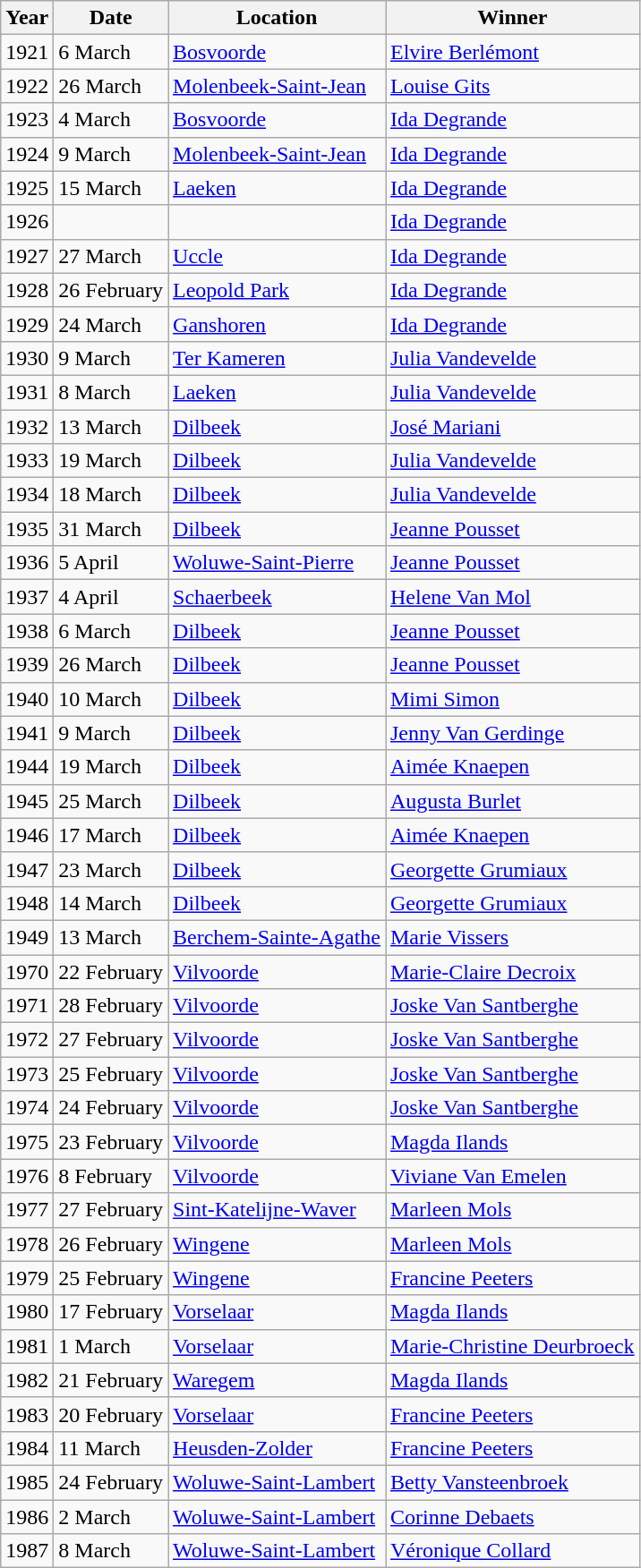<table class="wikitable">
<tr>
<th>Year</th>
<th>Date</th>
<th>Location</th>
<th>Winner</th>
</tr>
<tr>
<td>1921</td>
<td>6 March</td>
<td><a href='#'>Bosvoorde</a></td>
<td><a href='#'>Elvire Berlémont</a></td>
</tr>
<tr>
<td>1922</td>
<td>26 March</td>
<td><a href='#'>Molenbeek-Saint-Jean</a></td>
<td><a href='#'>Louise Gits</a></td>
</tr>
<tr>
<td>1923</td>
<td>4 March</td>
<td><a href='#'>Bosvoorde</a></td>
<td><a href='#'>Ida Degrande</a></td>
</tr>
<tr>
<td>1924</td>
<td>9 March</td>
<td><a href='#'>Molenbeek-Saint-Jean</a></td>
<td><a href='#'>Ida Degrande</a></td>
</tr>
<tr>
<td>1925</td>
<td>15 March</td>
<td><a href='#'>Laeken</a></td>
<td><a href='#'>Ida Degrande</a></td>
</tr>
<tr>
<td>1926</td>
<td></td>
<td></td>
<td><a href='#'>Ida Degrande</a></td>
</tr>
<tr>
<td>1927</td>
<td>27 March</td>
<td><a href='#'>Uccle</a></td>
<td><a href='#'>Ida Degrande</a></td>
</tr>
<tr>
<td>1928</td>
<td>26 February</td>
<td><a href='#'>Leopold Park</a></td>
<td><a href='#'>Ida Degrande</a></td>
</tr>
<tr>
<td>1929</td>
<td>24 March</td>
<td><a href='#'>Ganshoren</a></td>
<td><a href='#'>Ida Degrande</a></td>
</tr>
<tr>
<td>1930</td>
<td>9 March</td>
<td><a href='#'>Ter Kameren</a></td>
<td><a href='#'>Julia Vandevelde</a></td>
</tr>
<tr>
<td>1931</td>
<td>8 March</td>
<td><a href='#'>Laeken</a></td>
<td><a href='#'>Julia Vandevelde</a></td>
</tr>
<tr>
<td>1932</td>
<td>13 March</td>
<td><a href='#'>Dilbeek</a></td>
<td><a href='#'>José Mariani</a></td>
</tr>
<tr>
<td>1933</td>
<td>19 March</td>
<td><a href='#'>Dilbeek</a></td>
<td><a href='#'>Julia Vandevelde</a></td>
</tr>
<tr>
<td>1934</td>
<td>18 March</td>
<td><a href='#'>Dilbeek</a></td>
<td><a href='#'>Julia Vandevelde</a></td>
</tr>
<tr>
<td>1935</td>
<td>31 March</td>
<td><a href='#'>Dilbeek</a></td>
<td><a href='#'>Jeanne Pousset</a></td>
</tr>
<tr>
<td>1936</td>
<td>5 April</td>
<td><a href='#'>Woluwe-Saint-Pierre</a></td>
<td><a href='#'>Jeanne Pousset</a></td>
</tr>
<tr>
<td>1937</td>
<td>4 April</td>
<td><a href='#'>Schaerbeek</a></td>
<td><a href='#'>Helene Van Mol</a></td>
</tr>
<tr>
<td>1938</td>
<td>6 March</td>
<td><a href='#'>Dilbeek</a></td>
<td><a href='#'>Jeanne Pousset</a></td>
</tr>
<tr>
<td>1939</td>
<td>26 March</td>
<td><a href='#'>Dilbeek</a></td>
<td><a href='#'>Jeanne Pousset</a></td>
</tr>
<tr>
<td>1940</td>
<td>10 March</td>
<td><a href='#'>Dilbeek</a></td>
<td><a href='#'>Mimi Simon</a></td>
</tr>
<tr>
<td>1941</td>
<td>9 March</td>
<td><a href='#'>Dilbeek</a></td>
<td><a href='#'>Jenny Van Gerdinge</a></td>
</tr>
<tr>
<td>1944</td>
<td>19 March</td>
<td><a href='#'>Dilbeek</a></td>
<td><a href='#'>Aimée Knaepen</a></td>
</tr>
<tr>
<td>1945</td>
<td>25 March</td>
<td><a href='#'>Dilbeek</a></td>
<td><a href='#'>Augusta Burlet</a></td>
</tr>
<tr>
<td>1946</td>
<td>17 March</td>
<td><a href='#'>Dilbeek</a></td>
<td><a href='#'>Aimée Knaepen</a></td>
</tr>
<tr>
<td>1947</td>
<td>23 March</td>
<td><a href='#'>Dilbeek</a></td>
<td><a href='#'>Georgette Grumiaux</a></td>
</tr>
<tr>
<td>1948</td>
<td>14 March</td>
<td><a href='#'>Dilbeek</a></td>
<td><a href='#'>Georgette Grumiaux</a></td>
</tr>
<tr>
<td>1949</td>
<td>13 March</td>
<td><a href='#'>Berchem-Sainte-Agathe</a></td>
<td><a href='#'>Marie Vissers</a></td>
</tr>
<tr>
<td>1970</td>
<td>22 February</td>
<td><a href='#'>Vilvoorde</a></td>
<td><a href='#'>Marie-Claire Decroix</a></td>
</tr>
<tr>
<td>1971</td>
<td>28 February</td>
<td><a href='#'>Vilvoorde</a></td>
<td><a href='#'>Joske Van Santberghe</a></td>
</tr>
<tr>
<td>1972</td>
<td>27 February</td>
<td><a href='#'>Vilvoorde</a></td>
<td><a href='#'>Joske Van Santberghe</a></td>
</tr>
<tr>
<td>1973</td>
<td>25 February</td>
<td><a href='#'>Vilvoorde</a></td>
<td><a href='#'>Joske Van Santberghe</a></td>
</tr>
<tr>
<td>1974</td>
<td>24 February</td>
<td><a href='#'>Vilvoorde</a></td>
<td><a href='#'>Joske Van Santberghe</a></td>
</tr>
<tr>
<td>1975</td>
<td>23 February</td>
<td><a href='#'>Vilvoorde</a></td>
<td><a href='#'>Magda Ilands</a></td>
</tr>
<tr>
<td>1976</td>
<td>8 February</td>
<td><a href='#'>Vilvoorde</a></td>
<td><a href='#'>Viviane Van Emelen</a></td>
</tr>
<tr>
<td>1977</td>
<td>27 February</td>
<td><a href='#'>Sint-Katelijne-Waver</a></td>
<td><a href='#'>Marleen Mols</a></td>
</tr>
<tr>
<td>1978</td>
<td>26 February</td>
<td><a href='#'>Wingene</a></td>
<td><a href='#'>Marleen Mols</a></td>
</tr>
<tr>
<td>1979</td>
<td>25 February</td>
<td><a href='#'>Wingene</a></td>
<td><a href='#'>Francine Peeters</a></td>
</tr>
<tr>
<td>1980</td>
<td>17 February</td>
<td><a href='#'>Vorselaar</a></td>
<td><a href='#'>Magda Ilands</a></td>
</tr>
<tr>
<td>1981</td>
<td>1 March</td>
<td><a href='#'>Vorselaar</a></td>
<td><a href='#'>Marie-Christine Deurbroeck</a></td>
</tr>
<tr>
<td>1982</td>
<td>21 February</td>
<td><a href='#'>Waregem</a></td>
<td><a href='#'>Magda Ilands</a></td>
</tr>
<tr>
<td>1983</td>
<td>20 February</td>
<td><a href='#'>Vorselaar</a></td>
<td><a href='#'>Francine Peeters</a></td>
</tr>
<tr>
<td>1984</td>
<td>11 March</td>
<td><a href='#'>Heusden-Zolder</a></td>
<td><a href='#'>Francine Peeters</a></td>
</tr>
<tr>
<td>1985</td>
<td>24 February</td>
<td><a href='#'>Woluwe-Saint-Lambert</a></td>
<td><a href='#'>Betty Vansteenbroek</a></td>
</tr>
<tr>
<td>1986</td>
<td>2 March</td>
<td><a href='#'>Woluwe-Saint-Lambert</a></td>
<td><a href='#'>Corinne Debaets</a></td>
</tr>
<tr>
<td>1987</td>
<td>8 March</td>
<td><a href='#'>Woluwe-Saint-Lambert</a></td>
<td><a href='#'>Véronique Collard</a></td>
</tr>
</table>
